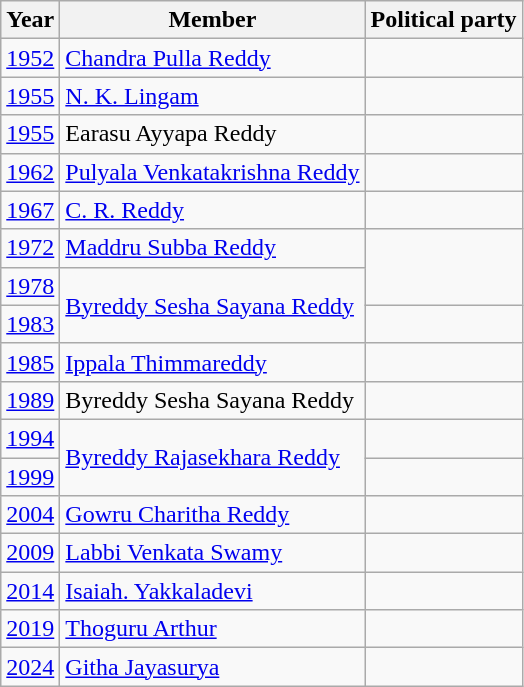<table class="wikitable sortable">
<tr>
<th>Year</th>
<th>Member</th>
<th colspan="2">Political party</th>
</tr>
<tr>
<td><a href='#'>1952</a></td>
<td><a href='#'>Chandra Pulla Reddy</a></td>
<td></td>
</tr>
<tr>
<td><a href='#'>1955</a></td>
<td><a href='#'>N. K. Lingam</a></td>
<td></td>
</tr>
<tr>
<td><a href='#'>1955</a></td>
<td>Earasu Ayyapa Reddy</td>
<td></td>
</tr>
<tr>
<td><a href='#'>1962</a></td>
<td><a href='#'>Pulyala Venkatakrishna Reddy</a></td>
<td></td>
</tr>
<tr>
<td><a href='#'>1967</a></td>
<td><a href='#'>C. R. Reddy</a></td>
<td></td>
</tr>
<tr>
<td><a href='#'>1972</a></td>
<td><a href='#'>Maddru Subba Reddy</a></td>
</tr>
<tr>
<td><a href='#'>1978</a></td>
<td rowspan=2><a href='#'>Byreddy Sesha Sayana Reddy</a></td>
</tr>
<tr>
<td><a href='#'>1983</a></td>
<td></td>
</tr>
<tr>
<td><a href='#'>1985</a></td>
<td><a href='#'>Ippala Thimmareddy</a></td>
<td></td>
</tr>
<tr>
<td><a href='#'>1989</a></td>
<td>Byreddy Sesha Sayana Reddy</td>
<td></td>
</tr>
<tr>
<td><a href='#'>1994</a></td>
<td rowspan=2><a href='#'>Byreddy Rajasekhara Reddy</a></td>
<td></td>
</tr>
<tr>
<td><a href='#'>1999</a></td>
</tr>
<tr>
<td><a href='#'>2004</a></td>
<td><a href='#'>Gowru Charitha Reddy</a></td>
<td></td>
</tr>
<tr>
<td><a href='#'>2009</a></td>
<td><a href='#'>Labbi Venkata Swamy</a></td>
</tr>
<tr>
<td><a href='#'>2014</a></td>
<td><a href='#'>Isaiah. Yakkaladevi</a></td>
<td></td>
</tr>
<tr>
<td><a href='#'>2019</a></td>
<td><a href='#'>Thoguru Arthur</a></td>
</tr>
<tr>
<td><a href='#'>2024</a></td>
<td><a href='#'>Githa Jayasurya</a></td>
<td></td>
</tr>
</table>
